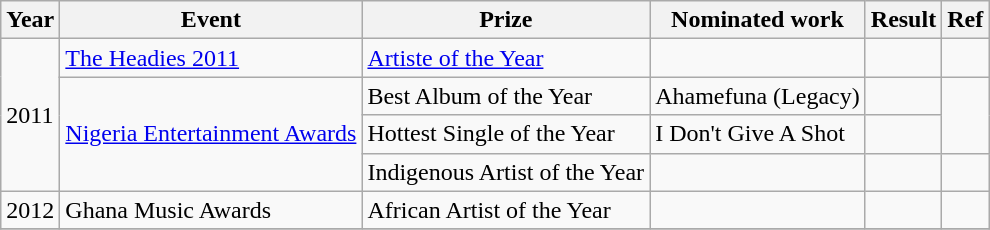<table class ="wikitable">
<tr>
<th>Year</th>
<th>Event</th>
<th>Prize</th>
<th>Nominated work</th>
<th>Result</th>
<th>Ref</th>
</tr>
<tr>
<td rowspan="4">2011</td>
<td><a href='#'>The Headies 2011</a></td>
<td><a href='#'>Artiste of the Year</a></td>
<td></td>
<td></td>
<td></td>
</tr>
<tr>
<td rowspan="3"><a href='#'>Nigeria Entertainment Awards</a></td>
<td>Best Album of the Year</td>
<td>Ahamefuna (Legacy)</td>
<td></td>
<td rowspan="2"></td>
</tr>
<tr>
<td>Hottest Single of the Year</td>
<td>I Don't Give A Shot</td>
<td></td>
</tr>
<tr>
<td>Indigenous Artist of the Year</td>
<td></td>
<td></td>
<td></td>
</tr>
<tr>
<td rowspan="1">2012</td>
<td rowspan="1">Ghana Music Awards</td>
<td>African Artist of the Year</td>
<td></td>
<td></td>
<td></td>
</tr>
<tr>
</tr>
</table>
